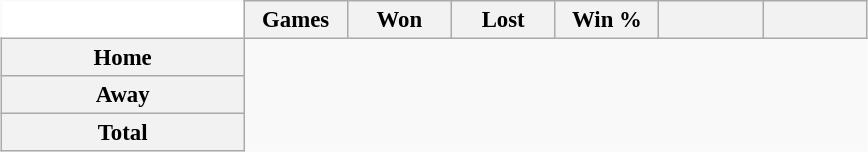<table class="wikitable" style="margin:1em auto; font-size:95%; text-align:center; width:38em; border:0;">
<tr>
<td width="28%" style="background:#fff;border:0;"></td>
<th width="12%">Games</th>
<th width="12%">Won</th>
<th width="12%">Lost</th>
<th width="12%">Win %</th>
<th width="12%"></th>
<th width="12%"></th>
</tr>
<tr>
<th>Home</th>
</tr>
<tr>
<th>Away</th>
</tr>
<tr>
<th>Total</th>
</tr>
</table>
